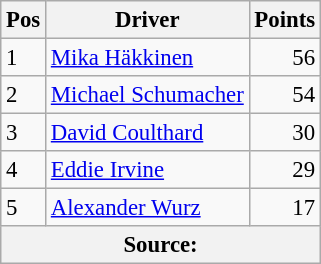<table class="wikitable" style="font-size: 95%;">
<tr>
<th>Pos</th>
<th>Driver</th>
<th>Points</th>
</tr>
<tr>
<td>1</td>
<td> <a href='#'>Mika Häkkinen</a></td>
<td align="right">56</td>
</tr>
<tr>
<td>2</td>
<td> <a href='#'>Michael Schumacher</a></td>
<td align="right">54</td>
</tr>
<tr>
<td>3</td>
<td> <a href='#'>David Coulthard</a></td>
<td align="right">30</td>
</tr>
<tr>
<td>4</td>
<td> <a href='#'>Eddie Irvine</a></td>
<td align="right">29</td>
</tr>
<tr>
<td>5</td>
<td> <a href='#'>Alexander Wurz</a></td>
<td align="right">17</td>
</tr>
<tr>
<th colspan=4>Source:</th>
</tr>
</table>
